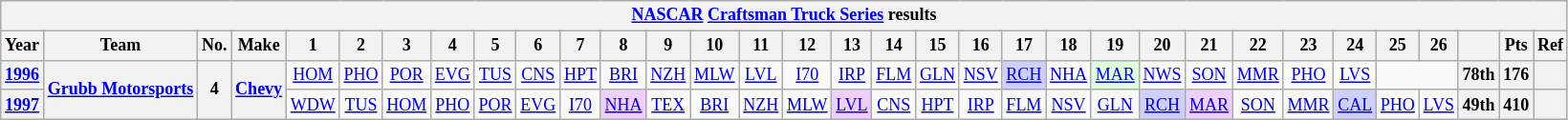<table class="wikitable" style="text-align:center; font-size:75%">
<tr>
<th colspan=45><a href='#'>NASCAR</a> <a href='#'>Craftsman Truck Series</a> results</th>
</tr>
<tr>
<th>Year</th>
<th>Team</th>
<th>No.</th>
<th>Make</th>
<th>1</th>
<th>2</th>
<th>3</th>
<th>4</th>
<th>5</th>
<th>6</th>
<th>7</th>
<th>8</th>
<th>9</th>
<th>10</th>
<th>11</th>
<th>12</th>
<th>13</th>
<th>14</th>
<th>15</th>
<th>16</th>
<th>17</th>
<th>18</th>
<th>19</th>
<th>20</th>
<th>21</th>
<th>22</th>
<th>23</th>
<th>24</th>
<th>25</th>
<th>26</th>
<th></th>
<th>Pts</th>
<th>Ref</th>
</tr>
<tr>
<th><a href='#'>1996</a></th>
<th rowspan=2><a href='#'>Grubb Motorsports</a></th>
<th rowspan=2>4</th>
<th rowspan=2><a href='#'>Chevy</a></th>
<td><a href='#'>HOM</a></td>
<td><a href='#'>PHO</a></td>
<td><a href='#'>POR</a></td>
<td><a href='#'>EVG</a></td>
<td><a href='#'>TUS</a></td>
<td><a href='#'>CNS</a></td>
<td><a href='#'>HPT</a></td>
<td><a href='#'>BRI</a></td>
<td><a href='#'>NZH</a></td>
<td><a href='#'>MLW</a></td>
<td><a href='#'>LVL</a></td>
<td><a href='#'>I70</a></td>
<td><a href='#'>IRP</a></td>
<td><a href='#'>FLM</a></td>
<td><a href='#'>GLN</a></td>
<td><a href='#'>NSV</a></td>
<td style="background:#CFCFFF;"><a href='#'>RCH</a><br></td>
<td><a href='#'>NHA</a></td>
<td style="background:#DFFFDF;"><a href='#'>MAR</a><br></td>
<td><a href='#'>NWS</a></td>
<td><a href='#'>SON</a></td>
<td><a href='#'>MMR</a></td>
<td><a href='#'>PHO</a></td>
<td><a href='#'>LVS</a></td>
<td colspan=2></td>
<th>78th</th>
<th>176</th>
<th></th>
</tr>
<tr>
<th><a href='#'>1997</a></th>
<td><a href='#'>WDW</a></td>
<td><a href='#'>TUS</a></td>
<td><a href='#'>HOM</a></td>
<td><a href='#'>PHO</a></td>
<td><a href='#'>POR</a></td>
<td><a href='#'>EVG</a></td>
<td><a href='#'>I70</a></td>
<td style="background:#EFCFFF;"><a href='#'>NHA</a><br></td>
<td><a href='#'>TEX</a></td>
<td><a href='#'>BRI</a></td>
<td><a href='#'>NZH</a></td>
<td><a href='#'>MLW</a></td>
<td style="background:#EFCFFF;"><a href='#'>LVL</a><br></td>
<td><a href='#'>CNS</a></td>
<td><a href='#'>HPT</a></td>
<td><a href='#'>IRP</a></td>
<td><a href='#'>FLM</a></td>
<td><a href='#'>NSV</a></td>
<td><a href='#'>GLN</a></td>
<td style="background:#CFCFFF;"><a href='#'>RCH</a><br></td>
<td style="background:#EFCFFF;"><a href='#'>MAR</a><br></td>
<td><a href='#'>SON</a></td>
<td><a href='#'>MMR</a></td>
<td style="background:#CFCFFF;"><a href='#'>CAL</a><br></td>
<td><a href='#'>PHO</a></td>
<td><a href='#'>LVS</a></td>
<th>49th</th>
<th>410</th>
<th></th>
</tr>
</table>
